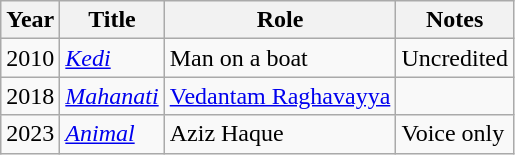<table class="wikitable" text-align: center;>
<tr>
<th scope="col">Year</th>
<th scope="col">Title</th>
<th scope="col">Role</th>
<th scope="col" class="unsortable">Notes</th>
</tr>
<tr>
<td>2010</td>
<td><em><a href='#'>Kedi</a></em></td>
<td>Man on a boat</td>
<td>Uncredited</td>
</tr>
<tr>
<td>2018</td>
<td><em><a href='#'>Mahanati</a></em></td>
<td><a href='#'>Vedantam Raghavayya</a></td>
<td></td>
</tr>
<tr>
<td>2023</td>
<td><em><a href='#'>Animal</a></em></td>
<td>Aziz Haque</td>
<td>Voice only</td>
</tr>
</table>
